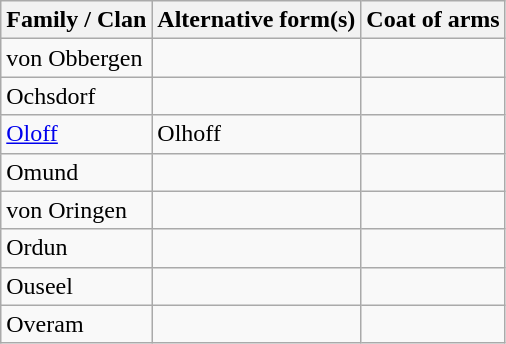<table class="wikitable">
<tr>
<th>Family / Clan</th>
<th>Alternative form(s)</th>
<th>Coat of arms</th>
</tr>
<tr>
<td>von Obbergen</td>
<td></td>
<td></td>
</tr>
<tr>
<td>Ochsdorf</td>
<td></td>
<td></td>
</tr>
<tr>
<td><a href='#'>Oloff</a></td>
<td>Olhoff</td>
<td></td>
</tr>
<tr>
<td>Omund</td>
<td></td>
<td></td>
</tr>
<tr>
<td>von Oringen</td>
<td></td>
<td></td>
</tr>
<tr>
<td>Ordun</td>
<td></td>
<td></td>
</tr>
<tr>
<td>Ouseel</td>
<td></td>
<td></td>
</tr>
<tr>
<td>Overam</td>
<td></td>
<td></td>
</tr>
</table>
